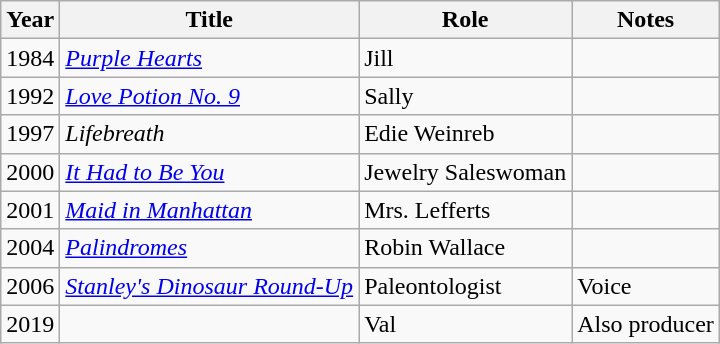<table class="wikitable sortable">
<tr>
<th>Year</th>
<th>Title</th>
<th>Role</th>
<th class="unsortable">Notes</th>
</tr>
<tr>
<td>1984</td>
<td><em><a href='#'>Purple Hearts</a></em></td>
<td>Jill</td>
<td></td>
</tr>
<tr>
<td>1992</td>
<td><em><a href='#'>Love Potion No. 9</a></em></td>
<td>Sally</td>
<td></td>
</tr>
<tr>
<td>1997</td>
<td><em>Lifebreath</em></td>
<td>Edie Weinreb</td>
<td></td>
</tr>
<tr>
<td>2000</td>
<td><em><a href='#'>It Had to Be You</a></em></td>
<td>Jewelry Saleswoman</td>
<td></td>
</tr>
<tr>
<td>2001</td>
<td><em><a href='#'>Maid in Manhattan</a></em></td>
<td>Mrs. Lefferts</td>
<td></td>
</tr>
<tr>
<td>2004</td>
<td><em><a href='#'>Palindromes</a></em></td>
<td>Robin Wallace</td>
<td></td>
</tr>
<tr>
<td>2006</td>
<td><em><a href='#'>Stanley's Dinosaur Round-Up</a></em></td>
<td>Paleontologist</td>
<td>Voice</td>
</tr>
<tr>
<td>2019</td>
<td><em></em></td>
<td>Val</td>
<td>Also producer</td>
</tr>
</table>
